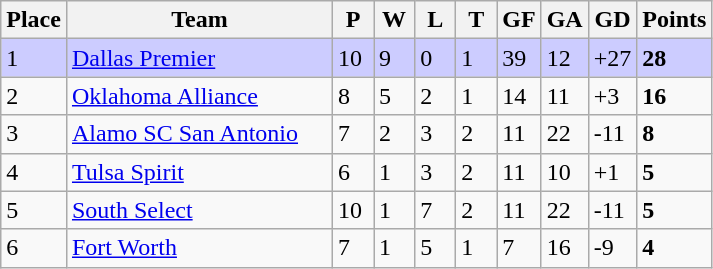<table class="wikitable">
<tr>
<th>Place</th>
<th width="170">Team</th>
<th width="20">P</th>
<th width="20">W</th>
<th width="20">L</th>
<th width="20">T</th>
<th width="20">GF</th>
<th width="20">GA</th>
<th width="25">GD</th>
<th>Points</th>
</tr>
<tr bgcolor=#ccccff>
<td>1</td>
<td><a href='#'>Dallas Premier</a></td>
<td>10</td>
<td>9</td>
<td>0</td>
<td>1</td>
<td>39</td>
<td>12</td>
<td>+27</td>
<td><strong>28</strong></td>
</tr>
<tr>
<td>2</td>
<td><a href='#'>Oklahoma Alliance</a></td>
<td>8</td>
<td>5</td>
<td>2</td>
<td>1</td>
<td>14</td>
<td>11</td>
<td>+3</td>
<td><strong>16</strong></td>
</tr>
<tr>
<td>3</td>
<td><a href='#'>Alamo SC San Antonio</a></td>
<td>7</td>
<td>2</td>
<td>3</td>
<td>2</td>
<td>11</td>
<td>22</td>
<td>-11</td>
<td><strong>8</strong></td>
</tr>
<tr>
<td>4</td>
<td><a href='#'>Tulsa Spirit</a></td>
<td>6</td>
<td>1</td>
<td>3</td>
<td>2</td>
<td>11</td>
<td>10</td>
<td>+1</td>
<td><strong>5</strong></td>
</tr>
<tr>
<td>5</td>
<td><a href='#'>South Select</a></td>
<td>10</td>
<td>1</td>
<td>7</td>
<td>2</td>
<td>11</td>
<td>22</td>
<td>-11</td>
<td><strong>5</strong></td>
</tr>
<tr>
<td>6</td>
<td><a href='#'>Fort Worth</a></td>
<td>7</td>
<td>1</td>
<td>5</td>
<td>1</td>
<td>7</td>
<td>16</td>
<td>-9</td>
<td><strong>4</strong></td>
</tr>
</table>
